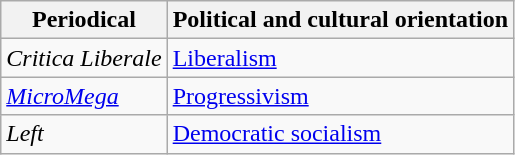<table class="wikitable">
<tr>
<th>Periodical</th>
<th>Political and cultural orientation</th>
</tr>
<tr>
<td><em>Critica Liberale</em></td>
<td><a href='#'>Liberalism</a></td>
</tr>
<tr>
<td><em><a href='#'>MicroMega</a></em></td>
<td><a href='#'>Progressivism</a></td>
</tr>
<tr>
<td><em>Left</em></td>
<td><a href='#'>Democratic socialism</a></td>
</tr>
</table>
